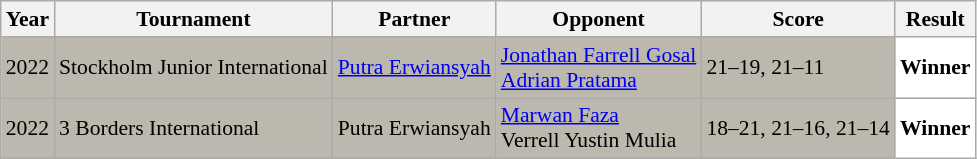<table class="sortable wikitable" style="font-size: 90%;">
<tr>
<th>Year</th>
<th>Tournament</th>
<th>Partner</th>
<th>Opponent</th>
<th>Score</th>
<th>Result</th>
</tr>
<tr style="background:#BDB8AD">
<td align="center">2022</td>
<td align="left">Stockholm Junior International</td>
<td align="left"> <a href='#'>Putra Erwiansyah</a></td>
<td align="left"> <a href='#'>Jonathan Farrell Gosal</a><br> <a href='#'>Adrian Pratama</a></td>
<td align="left">21–19, 21–11</td>
<td style="text-align: left; background:white"> <strong>Winner</strong></td>
</tr>
<tr style="background:#BDB8AD">
<td align="center">2022</td>
<td align="left">3 Borders International</td>
<td align="left"> Putra Erwiansyah</td>
<td align="left"> <a href='#'>Marwan Faza</a><br> Verrell Yustin Mulia</td>
<td align="left">18–21, 21–16, 21–14</td>
<td style="text-align: left; background:white"> <strong>Winner</strong></td>
</tr>
</table>
